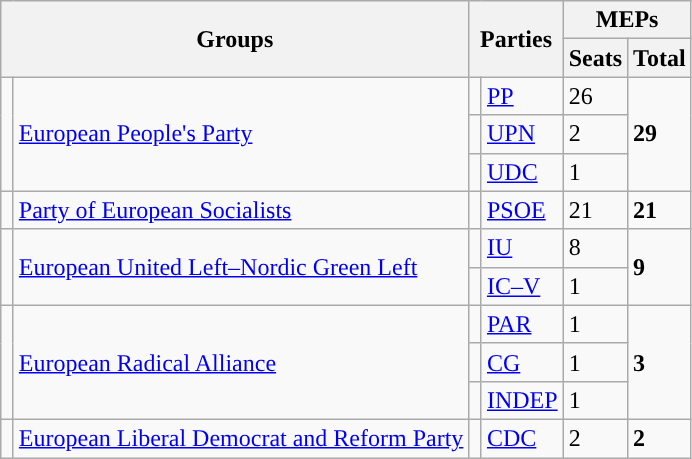<table class="wikitable" style="text-align:left;">
<tr>
<th rowspan="2" colspan="2">Groups</th>
<th rowspan="2" colspan="2">Parties</th>
<th colspan="2">MEPs</th>
</tr>
<tr>
<th>Seats</th>
<th>Total</th>
</tr>
<tr>
<td width="1" rowspan="3"></td>
<td rowspan="3"><a href='#'>European People's Party</a></td>
<td width="1" style="color:inherit;background:"></td>
<td><a href='#'>PP</a></td>
<td>26</td>
<td rowspan="3"><strong>29</strong></td>
</tr>
<tr>
<td style="color:inherit;background:"></td>
<td><a href='#'>UPN</a></td>
<td>2</td>
</tr>
<tr>
<td style="color:inherit;background:"></td>
<td><a href='#'>UDC</a></td>
<td>1</td>
</tr>
<tr>
<td style="color:inherit;background:"></td>
<td><a href='#'>Party of European Socialists</a></td>
<td style="color:inherit;background:"></td>
<td><a href='#'>PSOE</a></td>
<td>21</td>
<td><strong>21</strong></td>
</tr>
<tr>
<td rowspan="2" style="color:inherit;background:"></td>
<td rowspan="2"><a href='#'>European United Left–Nordic Green Left</a></td>
<td style="color:inherit;background:"></td>
<td><a href='#'>IU</a></td>
<td>8</td>
<td rowspan="2"><strong>9</strong></td>
</tr>
<tr>
<td style="color:inherit;background:"></td>
<td><a href='#'>IC–V</a></td>
<td>1</td>
</tr>
<tr>
<td rowspan="3" style="color:inherit;background:"></td>
<td rowspan="3"><a href='#'>European Radical Alliance</a></td>
<td style="color:inherit;background:"></td>
<td><a href='#'>PAR</a></td>
<td>1</td>
<td rowspan="3"><strong>3</strong></td>
</tr>
<tr>
<td style="color:inherit;background:"></td>
<td><a href='#'>CG</a></td>
<td>1</td>
</tr>
<tr>
<td style="color:inherit;background:"></td>
<td><a href='#'>INDEP</a></td>
<td>1</td>
</tr>
<tr>
<td style="color:inherit;background:"></td>
<td><a href='#'>European Liberal Democrat and Reform Party</a></td>
<td style="color:inherit;background:"></td>
<td><a href='#'>CDC</a></td>
<td>2</td>
<td><strong>2</strong></td>
</tr>
</table>
